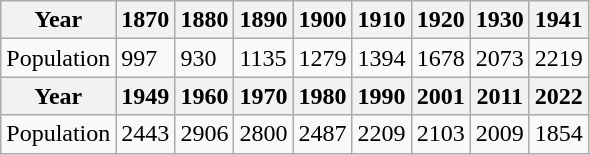<table class="wikitable">
<tr>
<th>Year</th>
<th>1870</th>
<th>1880</th>
<th>1890</th>
<th>1900</th>
<th>1910</th>
<th>1920</th>
<th>1930</th>
<th>1941</th>
</tr>
<tr>
<td>Population</td>
<td>997</td>
<td>930</td>
<td>1135</td>
<td>1279</td>
<td>1394</td>
<td>1678</td>
<td>2073</td>
<td>2219</td>
</tr>
<tr>
<th>Year</th>
<th>1949</th>
<th>1960</th>
<th>1970</th>
<th>1980</th>
<th>1990</th>
<th>2001</th>
<th>2011</th>
<th>2022</th>
</tr>
<tr>
<td>Population</td>
<td>2443</td>
<td>2906</td>
<td>2800</td>
<td>2487</td>
<td>2209</td>
<td>2103</td>
<td>2009</td>
<td>1854</td>
</tr>
</table>
